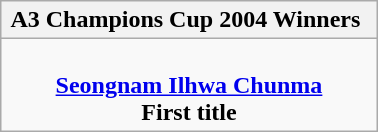<table class="wikitable" style="text-align: center; margin: 0 auto;">
<tr>
<th> A3 Champions Cup 2004 Winners  </th>
</tr>
<tr>
<td> <br> <strong><a href='#'>Seongnam Ilhwa Chunma</a> <br> First title</strong></td>
</tr>
</table>
